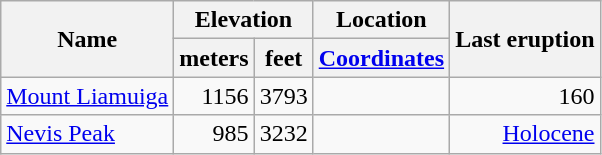<table class="wikitable">
<tr>
<th rowspan="2">Name</th>
<th colspan ="2">Elevation</th>
<th>Location</th>
<th rowspan="2">Last eruption</th>
</tr>
<tr>
<th>meters</th>
<th>feet</th>
<th><a href='#'>Coordinates</a></th>
</tr>
<tr align="right">
<td align="left"><a href='#'>Mount Liamuiga</a></td>
<td>1156</td>
<td>3793</td>
<td></td>
<td>160</td>
</tr>
<tr align="right">
<td align="left"><a href='#'>Nevis Peak</a></td>
<td>985</td>
<td>3232</td>
<td></td>
<td><a href='#'>Holocene</a></td>
</tr>
</table>
